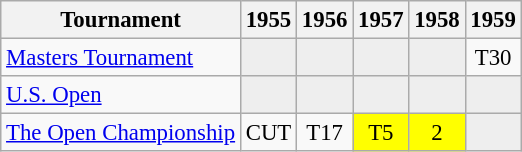<table class="wikitable" style="font-size:95%;text-align:center;">
<tr>
<th>Tournament</th>
<th>1955</th>
<th>1956</th>
<th>1957</th>
<th>1958</th>
<th>1959</th>
</tr>
<tr>
<td align=left><a href='#'>Masters Tournament</a></td>
<td style="background:#eeeeee;"></td>
<td style="background:#eeeeee;"></td>
<td style="background:#eeeeee;"></td>
<td style="background:#eeeeee;"></td>
<td>T30</td>
</tr>
<tr>
<td align=left><a href='#'>U.S. Open</a></td>
<td style="background:#eeeeee;"></td>
<td style="background:#eeeeee;"></td>
<td style="background:#eeeeee;"></td>
<td style="background:#eeeeee;"></td>
<td style="background:#eeeeee;"></td>
</tr>
<tr>
<td align=left><a href='#'>The Open Championship</a></td>
<td>CUT</td>
<td>T17</td>
<td style="background:yellow;">T5</td>
<td style="background:yellow;">2</td>
<td style="background:#eeeeee;"></td>
</tr>
</table>
